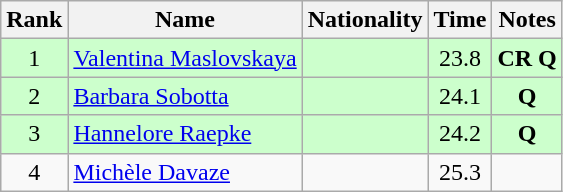<table class="wikitable sortable" style="text-align:center">
<tr>
<th>Rank</th>
<th>Name</th>
<th>Nationality</th>
<th>Time</th>
<th>Notes</th>
</tr>
<tr bgcolor=ccffcc>
<td>1</td>
<td align=left><a href='#'>Valentina Maslovskaya</a></td>
<td align=left></td>
<td>23.8</td>
<td><strong>CR Q</strong></td>
</tr>
<tr bgcolor=ccffcc>
<td>2</td>
<td align=left><a href='#'>Barbara Sobotta</a></td>
<td align=left></td>
<td>24.1</td>
<td><strong>Q</strong></td>
</tr>
<tr bgcolor=ccffcc>
<td>3</td>
<td align=left><a href='#'>Hannelore Raepke</a></td>
<td align=left></td>
<td>24.2</td>
<td><strong>Q</strong></td>
</tr>
<tr>
<td>4</td>
<td align=left><a href='#'>Michèle Davaze</a></td>
<td align=left></td>
<td>25.3</td>
<td></td>
</tr>
</table>
